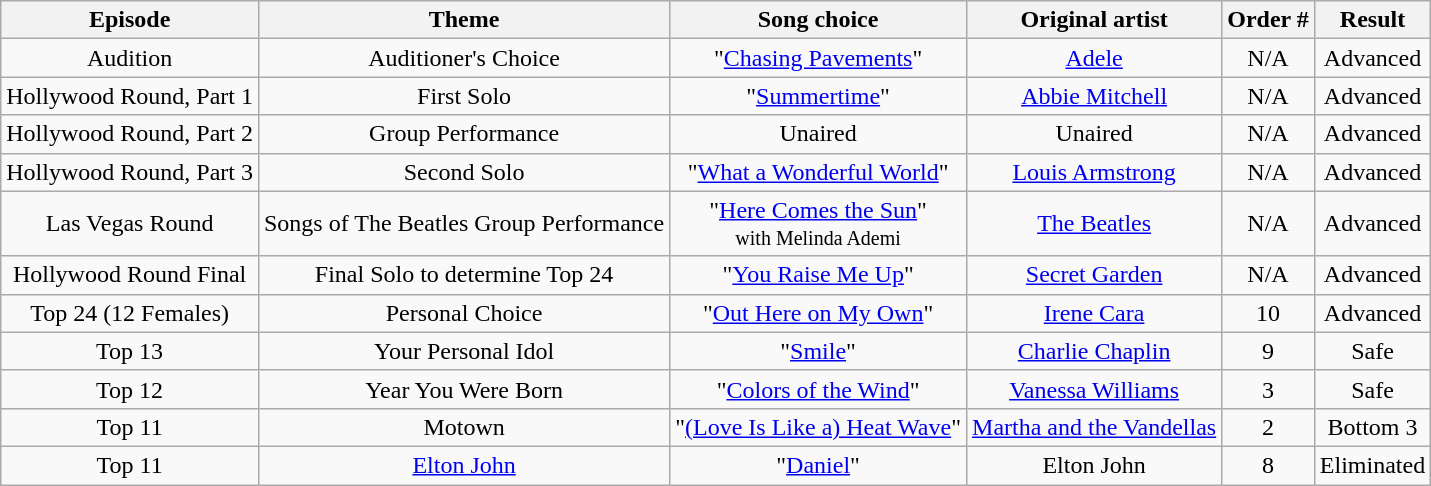<table class="wikitable" style="text-align: center;">
<tr>
<th>Episode</th>
<th>Theme</th>
<th>Song choice</th>
<th>Original artist</th>
<th>Order #</th>
<th>Result</th>
</tr>
<tr>
<td>Audition</td>
<td>Auditioner's Choice</td>
<td>"<a href='#'>Chasing Pavements</a>"</td>
<td><a href='#'>Adele</a></td>
<td>N/A</td>
<td>Advanced</td>
</tr>
<tr>
<td>Hollywood Round, Part 1</td>
<td>First Solo</td>
<td>"<a href='#'>Summertime</a>"</td>
<td><a href='#'>Abbie Mitchell</a></td>
<td>N/A</td>
<td>Advanced</td>
</tr>
<tr>
<td>Hollywood Round, Part 2</td>
<td>Group Performance</td>
<td>Unaired</td>
<td>Unaired</td>
<td>N/A</td>
<td>Advanced</td>
</tr>
<tr>
<td>Hollywood Round, Part 3</td>
<td>Second Solo</td>
<td>"<a href='#'>What a Wonderful World</a>"</td>
<td><a href='#'>Louis Armstrong</a></td>
<td>N/A</td>
<td>Advanced</td>
</tr>
<tr>
<td>Las Vegas Round</td>
<td>Songs of The Beatles Group Performance</td>
<td>"<a href='#'>Here Comes the Sun</a>"<br><small>with Melinda Ademi</small></td>
<td><a href='#'>The Beatles</a></td>
<td>N/A</td>
<td>Advanced</td>
</tr>
<tr>
<td>Hollywood Round Final</td>
<td>Final Solo to determine Top 24</td>
<td>"<a href='#'>You Raise Me Up</a>"</td>
<td><a href='#'>Secret Garden</a></td>
<td>N/A</td>
<td>Advanced</td>
</tr>
<tr>
<td>Top 24 (12 Females)</td>
<td>Personal Choice</td>
<td>"<a href='#'>Out Here on My Own</a>"</td>
<td><a href='#'>Irene Cara</a></td>
<td>10</td>
<td>Advanced</td>
</tr>
<tr>
<td>Top 13</td>
<td>Your Personal Idol</td>
<td>"<a href='#'>Smile</a>"</td>
<td><a href='#'>Charlie Chaplin</a></td>
<td>9</td>
<td>Safe</td>
</tr>
<tr>
<td>Top 12</td>
<td>Year You Were Born</td>
<td>"<a href='#'>Colors of the Wind</a>"</td>
<td><a href='#'>Vanessa Williams</a></td>
<td>3</td>
<td>Safe</td>
</tr>
<tr>
<td>Top 11</td>
<td>Motown</td>
<td>"<a href='#'>(Love Is Like a) Heat Wave</a>"</td>
<td><a href='#'>Martha and the Vandellas</a></td>
<td>2</td>
<td>Bottom 3</td>
</tr>
<tr>
<td>Top 11</td>
<td><a href='#'>Elton John</a></td>
<td>"<a href='#'>Daniel</a>"</td>
<td>Elton John</td>
<td>8</td>
<td>Eliminated</td>
</tr>
</table>
